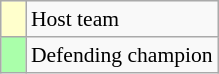<table class="wikitable" style="font-size:90%">
<tr>
<td width=10px bgcolor="#ffffcc"></td>
<td>Host team</td>
</tr>
<tr>
<td width=10px bgcolor="#aaffaa"></td>
<td>Defending champion</td>
</tr>
</table>
